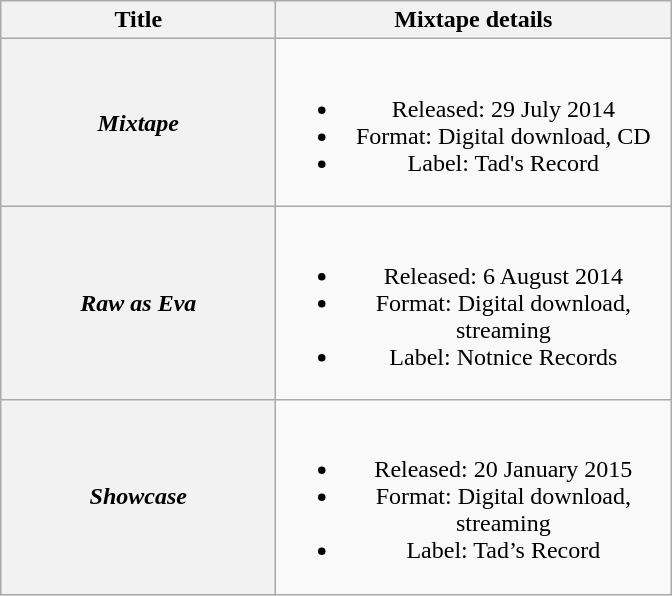<table class="wikitable plainrowheaders" style="text-align: center;">
<tr>
<th scope="col" style="width:11em;">Title</th>
<th scope="col" style="width:16em;">Mixtape details</th>
</tr>
<tr>
<th scope="row"><em>Mixtape</em></th>
<td><br><ul><li>Released: 29 July 2014</li><li>Format: Digital download, CD</li><li>Label: Tad's Record</li></ul></td>
</tr>
<tr>
<th scope="row"><em>Raw as Eva</em></th>
<td><br><ul><li>Released: 6 August 2014</li><li>Format: Digital download, streaming</li><li>Label: Notnice Records</li></ul></td>
</tr>
<tr>
<th scope="row"><em>Showcase</em></th>
<td><br><ul><li>Released: 20 January 2015</li><li>Format: Digital download, streaming</li><li>Label: Tad’s Record</li></ul></td>
</tr>
</table>
